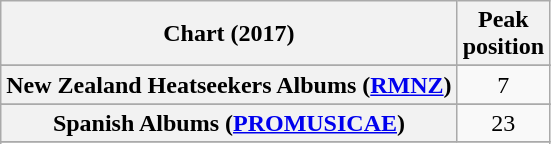<table class="wikitable sortable plainrowheaders" style="text-align:center">
<tr>
<th scope="col">Chart (2017)</th>
<th scope="col">Peak<br> position</th>
</tr>
<tr>
</tr>
<tr>
</tr>
<tr>
</tr>
<tr>
</tr>
<tr>
</tr>
<tr>
</tr>
<tr>
</tr>
<tr>
</tr>
<tr>
<th scope="row">New Zealand Heatseekers Albums (<a href='#'>RMNZ</a>)</th>
<td>7</td>
</tr>
<tr>
</tr>
<tr>
<th scope="row">Spanish Albums (<a href='#'>PROMUSICAE</a>)</th>
<td>23</td>
</tr>
<tr>
</tr>
<tr>
</tr>
<tr>
</tr>
<tr>
</tr>
<tr>
</tr>
<tr>
</tr>
</table>
